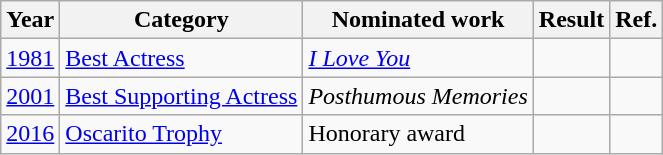<table class="wikitable sortable">
<tr>
<th>Year</th>
<th>Category</th>
<th>Nominated work</th>
<th>Result</th>
<th>Ref.</th>
</tr>
<tr>
<td><a href='#'>1981</a></td>
<td><a href='#'>Best Actress</a></td>
<td><em><a href='#'>I Love You</a></em></td>
<td></td>
<td></td>
</tr>
<tr>
<td><a href='#'>2001</a></td>
<td><a href='#'>Best Supporting Actress</a></td>
<td><em>Posthumous Memories</em></td>
<td></td>
<td></td>
</tr>
<tr>
<td><a href='#'>2016</a></td>
<td><a href='#'>Oscarito Trophy</a></td>
<td>Honorary award</td>
<td></td>
<td></td>
</tr>
</table>
